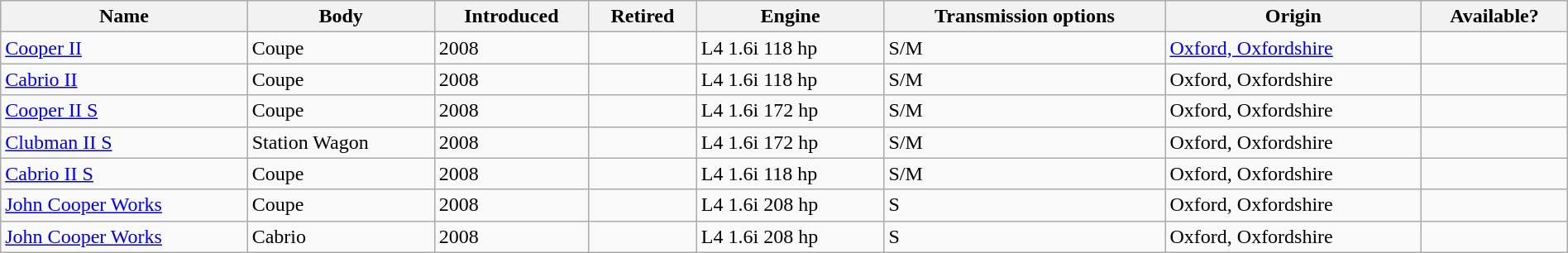<table class="wikitable sortable" style="width:100%;">
<tr>
<th>Name</th>
<th>Body</th>
<th>Introduced</th>
<th>Retired</th>
<th>Engine</th>
<th>Transmission options</th>
<th>Origin</th>
<th>Available?</th>
</tr>
<tr>
<td><a href='#'>Cooper II</a></td>
<td>Coupe</td>
<td>2008</td>
<td></td>
<td>L4 1.6i 118 hp</td>
<td>S/M</td>
<td> <a href='#'>Oxford, Oxfordshire</a></td>
<td></td>
</tr>
<tr>
<td><a href='#'>Cabrio II</a></td>
<td>Coupe</td>
<td>2008</td>
<td></td>
<td>L4 1.6i 118 hp</td>
<td>S/M</td>
<td> Oxford, Oxfordshire</td>
<td></td>
</tr>
<tr>
<td><a href='#'>Cooper II S</a></td>
<td>Coupe</td>
<td>2008</td>
<td></td>
<td>L4 1.6i 172 hp</td>
<td>S/M</td>
<td> Oxford, Oxfordshire</td>
<td></td>
</tr>
<tr>
<td><a href='#'>Clubman II S</a></td>
<td>Station Wagon</td>
<td>2008</td>
<td></td>
<td>L4 1.6i 172 hp</td>
<td>S/M</td>
<td> Oxford, Oxfordshire</td>
<td></td>
</tr>
<tr>
<td><a href='#'>Cabrio II S</a></td>
<td>Coupe</td>
<td>2008</td>
<td></td>
<td>L4 1.6i 118 hp</td>
<td>S/M</td>
<td> Oxford, Oxfordshire</td>
<td></td>
</tr>
<tr>
<td><a href='#'>John Cooper Works</a></td>
<td>Coupe</td>
<td>2008</td>
<td></td>
<td>L4 1.6i 208 hp</td>
<td>S</td>
<td> Oxford, Oxfordshire</td>
<td></td>
</tr>
<tr>
<td><a href='#'>John Cooper Works</a></td>
<td>Cabrio</td>
<td>2008</td>
<td></td>
<td>L4 1.6i 208 hp</td>
<td>S</td>
<td> Oxford, Oxfordshire</td>
<td></td>
</tr>
</table>
